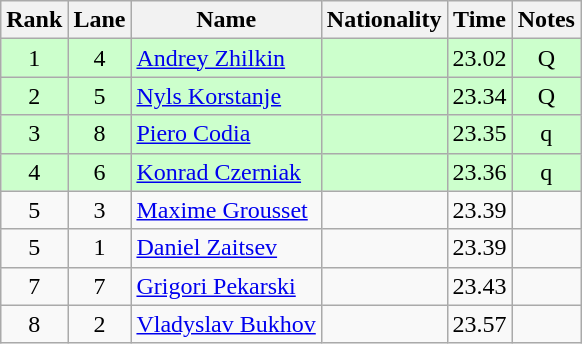<table class="wikitable sortable" style="text-align:center">
<tr>
<th>Rank</th>
<th>Lane</th>
<th>Name</th>
<th>Nationality</th>
<th>Time</th>
<th>Notes</th>
</tr>
<tr bgcolor=ccffcc>
<td>1</td>
<td>4</td>
<td align=left><a href='#'>Andrey Zhilkin</a></td>
<td align=left></td>
<td>23.02</td>
<td>Q</td>
</tr>
<tr bgcolor=ccffcc>
<td>2</td>
<td>5</td>
<td align=left><a href='#'>Nyls Korstanje</a></td>
<td align=left></td>
<td>23.34</td>
<td>Q</td>
</tr>
<tr bgcolor=ccffcc>
<td>3</td>
<td>8</td>
<td align=left><a href='#'>Piero Codia</a></td>
<td align=left></td>
<td>23.35</td>
<td>q</td>
</tr>
<tr bgcolor=ccffcc>
<td>4</td>
<td>6</td>
<td align=left><a href='#'>Konrad Czerniak</a></td>
<td align=left></td>
<td>23.36</td>
<td>q</td>
</tr>
<tr>
<td>5</td>
<td>3</td>
<td align=left><a href='#'>Maxime Grousset</a></td>
<td align=left></td>
<td>23.39</td>
<td></td>
</tr>
<tr>
<td>5</td>
<td>1</td>
<td align=left><a href='#'>Daniel Zaitsev</a></td>
<td align=left></td>
<td>23.39</td>
<td></td>
</tr>
<tr>
<td>7</td>
<td>7</td>
<td align=left><a href='#'>Grigori Pekarski</a></td>
<td align=left></td>
<td>23.43</td>
<td></td>
</tr>
<tr>
<td>8</td>
<td>2</td>
<td align=left><a href='#'>Vladyslav Bukhov</a></td>
<td align=left></td>
<td>23.57</td>
<td></td>
</tr>
</table>
